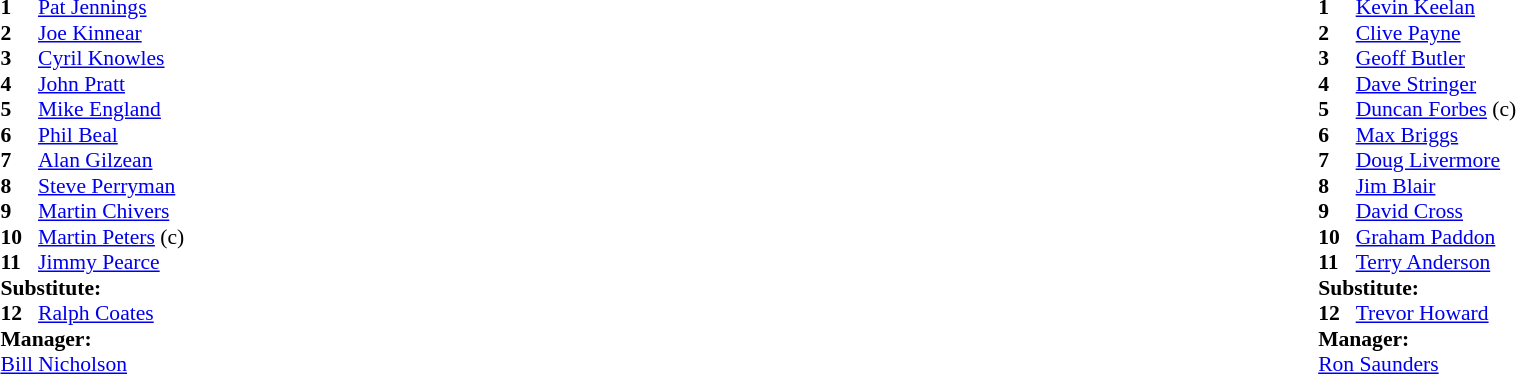<table width="100%">
<tr>
<td valign="top" width="50%"><br><table style="font-size: 90%" cellspacing="0" cellpadding="0">
<tr>
<td colspan="4"></td>
</tr>
<tr>
<th width="25"></th>
<th></th>
</tr>
<tr>
<td><strong>1</strong></td>
<td> <a href='#'>Pat Jennings</a></td>
</tr>
<tr>
<td><strong>2</strong></td>
<td> <a href='#'>Joe Kinnear</a></td>
</tr>
<tr>
<td><strong>3</strong></td>
<td> <a href='#'>Cyril Knowles</a></td>
</tr>
<tr>
<td><strong>4</strong></td>
<td> <a href='#'>John Pratt</a></td>
<td></td>
<td></td>
</tr>
<tr>
<td><strong>5</strong></td>
<td> <a href='#'>Mike England</a></td>
</tr>
<tr>
<td><strong>6</strong></td>
<td> <a href='#'>Phil Beal</a></td>
</tr>
<tr>
<td><strong>7</strong></td>
<td> <a href='#'>Alan Gilzean</a></td>
</tr>
<tr>
<td><strong>8</strong></td>
<td> <a href='#'>Steve Perryman</a></td>
</tr>
<tr>
<td><strong>9</strong></td>
<td> <a href='#'>Martin Chivers</a></td>
</tr>
<tr>
<td><strong>10</strong></td>
<td> <a href='#'>Martin Peters</a> (c)</td>
</tr>
<tr>
<td><strong>11</strong></td>
<td> <a href='#'>Jimmy Pearce</a></td>
</tr>
<tr>
<td colspan=3><strong>Substitute:</strong></td>
</tr>
<tr>
<td><strong>12</strong></td>
<td> <a href='#'>Ralph Coates</a></td>
<td></td>
<td></td>
</tr>
<tr>
<td colspan=4><strong>Manager:</strong></td>
</tr>
<tr>
<td colspan="4"> <a href='#'>Bill Nicholson</a></td>
</tr>
</table>
</td>
<td valign="top" width="50%"><br><table style="font-size: 90%" cellspacing="0" cellpadding="0" align=center>
<tr>
<td colspan="4"></td>
</tr>
<tr>
<th width="25"></th>
<th></th>
</tr>
<tr>
<td><strong>1</strong></td>
<td> <a href='#'>Kevin Keelan</a></td>
</tr>
<tr>
<td><strong>2</strong></td>
<td> <a href='#'>Clive Payne</a></td>
</tr>
<tr>
<td><strong>3</strong></td>
<td> <a href='#'>Geoff Butler</a></td>
</tr>
<tr>
<td><strong>4</strong></td>
<td> <a href='#'>Dave Stringer</a></td>
</tr>
<tr>
<td><strong>5</strong></td>
<td> <a href='#'>Duncan Forbes</a> (c) </td>
</tr>
<tr>
<td><strong>6</strong></td>
<td> <a href='#'>Max Briggs</a></td>
</tr>
<tr>
<td><strong>7</strong></td>
<td> <a href='#'>Doug Livermore</a></td>
</tr>
<tr>
<td><strong>8</strong></td>
<td> <a href='#'>Jim Blair</a></td>
<td></td>
<td></td>
</tr>
<tr>
<td><strong>9</strong></td>
<td> <a href='#'>David Cross</a></td>
</tr>
<tr>
<td><strong>10</strong></td>
<td> <a href='#'>Graham Paddon</a></td>
</tr>
<tr>
<td><strong>11</strong></td>
<td> <a href='#'>Terry Anderson</a></td>
</tr>
<tr>
<td colspan=3><strong>Substitute:</strong></td>
</tr>
<tr>
<td><strong>12</strong></td>
<td> <a href='#'>Trevor Howard</a></td>
<td></td>
<td></td>
</tr>
<tr>
<td colspan=4><strong>Manager:</strong></td>
</tr>
<tr>
<td colspan="4"> <a href='#'>Ron Saunders</a></td>
</tr>
</table>
</td>
</tr>
</table>
